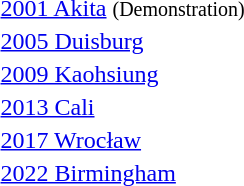<table>
<tr>
<td><a href='#'>2001 Akita</a> <small>(Demonstration)</small></td>
<td></td>
<td></td>
<td></td>
</tr>
<tr>
<td><a href='#'>2005 Duisburg</a></td>
<td></td>
<td></td>
<td></td>
</tr>
<tr>
<td><a href='#'>2009 Kaohsiung</a></td>
<td></td>
<td></td>
<td></td>
</tr>
<tr>
<td><a href='#'>2013 Cali</a></td>
<td></td>
<td></td>
<td></td>
</tr>
<tr>
<td><a href='#'>2017 Wrocław</a></td>
<td></td>
<td></td>
<td></td>
</tr>
<tr>
<td><a href='#'>2022 Birmingham</a></td>
<td></td>
<td></td>
<td></td>
</tr>
</table>
